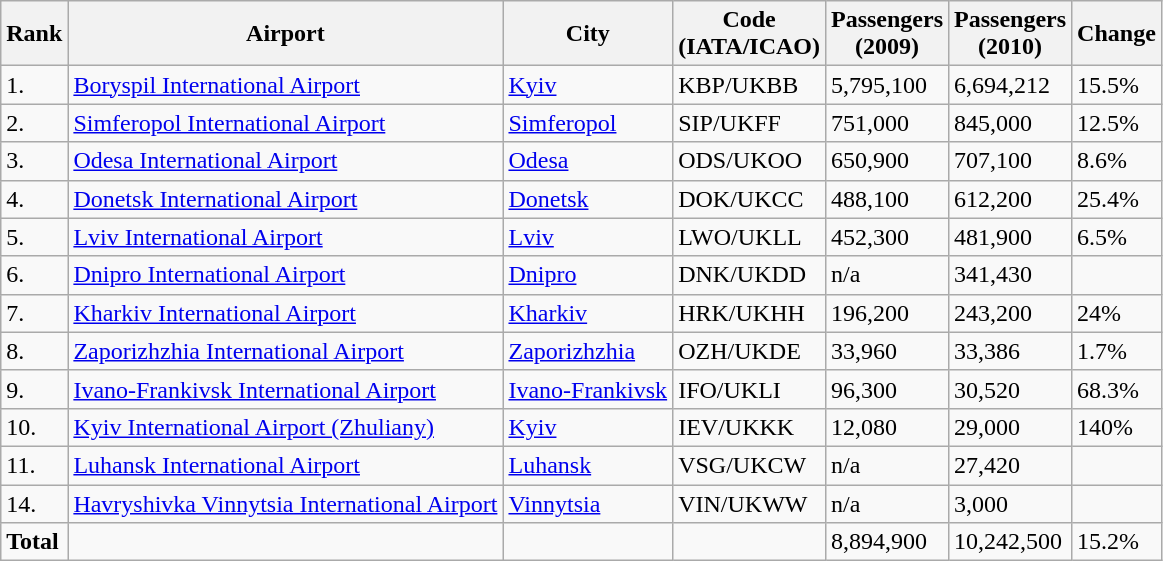<table class="wikitable sortable">
<tr>
<th>Rank</th>
<th>Airport</th>
<th>City</th>
<th>Code<br>(IATA/ICAO)</th>
<th>Passengers <br> (2009)</th>
<th>Passengers <br>(2010)</th>
<th>Change<br></th>
</tr>
<tr>
<td>1.</td>
<td><a href='#'>Boryspil International Airport</a></td>
<td><a href='#'>Kyiv</a></td>
<td>KBP/UKBB</td>
<td>5,795,100</td>
<td>6,694,212</td>
<td> 15.5%</td>
</tr>
<tr>
<td>2.</td>
<td><a href='#'>Simferopol International Airport</a></td>
<td><a href='#'>Simferopol</a></td>
<td>SIP/UKFF</td>
<td>751,000</td>
<td>845,000</td>
<td> 12.5%</td>
</tr>
<tr>
<td>3.</td>
<td><a href='#'>Odesa International Airport</a></td>
<td><a href='#'>Odesa</a></td>
<td>ODS/UKOO</td>
<td>650,900</td>
<td>707,100</td>
<td> 8.6%</td>
</tr>
<tr>
<td>4.</td>
<td><a href='#'>Donetsk International Airport</a></td>
<td><a href='#'>Donetsk</a></td>
<td>DOK/UKCC</td>
<td>488,100</td>
<td>612,200</td>
<td> 25.4%</td>
</tr>
<tr>
<td>5.</td>
<td><a href='#'>Lviv International Airport</a></td>
<td><a href='#'>Lviv</a></td>
<td>LWO/UKLL</td>
<td>452,300</td>
<td>481,900</td>
<td> 6.5%</td>
</tr>
<tr>
<td>6.</td>
<td><a href='#'>Dnipro International Airport</a></td>
<td><a href='#'>Dnipro</a></td>
<td>DNK/UKDD</td>
<td>n/a</td>
<td>341,430</td>
<td></td>
</tr>
<tr>
<td>7.</td>
<td><a href='#'>Kharkiv International Airport</a></td>
<td><a href='#'>Kharkiv</a></td>
<td>HRK/UKHH</td>
<td>196,200</td>
<td>243,200</td>
<td> 24%</td>
</tr>
<tr>
<td>8.</td>
<td><a href='#'>Zaporizhzhia International Airport</a></td>
<td><a href='#'>Zaporizhzhia</a></td>
<td>OZH/UKDE</td>
<td>33,960</td>
<td>33,386</td>
<td> 1.7%</td>
</tr>
<tr>
<td>9.</td>
<td><a href='#'>Ivano-Frankivsk International Airport</a></td>
<td><a href='#'>Ivano-Frankivsk</a></td>
<td>IFO/UKLI</td>
<td>96,300</td>
<td>30,520</td>
<td> 68.3%</td>
</tr>
<tr>
<td>10.</td>
<td><a href='#'>Kyiv International Airport (Zhuliany)</a></td>
<td><a href='#'>Kyiv</a></td>
<td>IEV/UKKK</td>
<td>12,080</td>
<td>29,000</td>
<td> 140%</td>
</tr>
<tr>
<td>11.</td>
<td><a href='#'>Luhansk International Airport</a></td>
<td><a href='#'>Luhansk</a></td>
<td>VSG/UKCW</td>
<td>n/a</td>
<td>27,420</td>
<td></td>
</tr>
<tr>
<td>14.</td>
<td><a href='#'>Havryshivka Vinnytsia International Airport</a></td>
<td><a href='#'>Vinnytsia</a></td>
<td>VIN/UKWW</td>
<td>n/a</td>
<td>3,000</td>
<td></td>
</tr>
<tr class="sortbottom">
<td><strong>Total</strong></td>
<td></td>
<td></td>
<td></td>
<td>8,894,900</td>
<td>10,242,500</td>
<td> 15.2%</td>
</tr>
</table>
